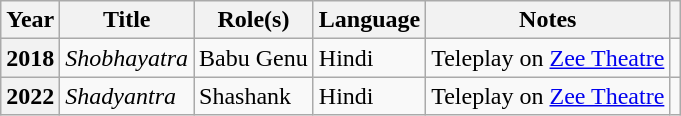<table class="wikitable plainrowheaders sortable">
<tr>
<th scope="col">Year</th>
<th scope="col">Title</th>
<th scope="col">Role(s)</th>
<th scope="col" class="unsortable">Language</th>
<th scope="col" class="unsortable">Notes</th>
<th scope="col" class="unsortable"></th>
</tr>
<tr>
<th scope="row">2018</th>
<td><em>Shobhayatra</em></td>
<td>Babu Genu</td>
<td>Hindi</td>
<td>Teleplay on <a href='#'>Zee Theatre</a></td>
<td></td>
</tr>
<tr>
<th scope="row">2022</th>
<td><em>Shadyantra</em></td>
<td>Shashank</td>
<td>Hindi</td>
<td>Teleplay on <a href='#'>Zee Theatre</a></td>
<td></td>
</tr>
</table>
